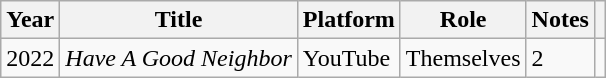<table class="wikitable plainrowheaders sortable">
<tr>
<th scope="col">Year</th>
<th scope="col">Title</th>
<th scope="col">Platform</th>
<th scope="col">Role</th>
<th scope="col">Notes</th>
<th scope="col" class="unsortable"></th>
</tr>
<tr>
<td>2022</td>
<td><em>Have A Good Neighbor</em></td>
<td>YouTube</td>
<td>Themselves</td>
<td> 2</td>
<td></td>
</tr>
</table>
